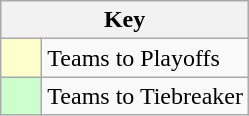<table class="wikitable" style="text-align: center;">
<tr>
<th colspan=2>Key</th>
</tr>
<tr>
<td style="background:#ffffcc; width:20px;"></td>
<td align=left>Teams to Playoffs</td>
</tr>
<tr>
<td style="background:#ccffcc; width:20px;"></td>
<td align=left>Teams to Tiebreaker</td>
</tr>
</table>
